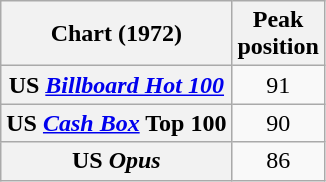<table class="wikitable sortable plainrowheaders">
<tr>
<th align="left">Chart (1972)</th>
<th align="left">Peak<br>position</th>
</tr>
<tr>
<th scope=row>US <em><a href='#'>Billboard Hot 100</a></em></th>
<td style="text-align:center;">91</td>
</tr>
<tr>
<th scope=row>US <em><a href='#'>Cash Box</a></em> Top 100</th>
<td style="text-align:center;">90</td>
</tr>
<tr>
<th scope=row>US <em>Opus</em></th>
<td style="text-align:center;">86</td>
</tr>
</table>
